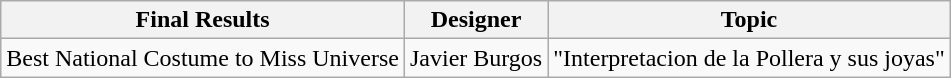<table class="wikitable">
<tr>
<th>Final Results</th>
<th>Designer</th>
<th>Topic</th>
</tr>
<tr>
<td>Best National Costume to Miss Universe</td>
<td>Javier Burgos</td>
<td>"Interpretacion de la Pollera y sus joyas"</td>
</tr>
</table>
